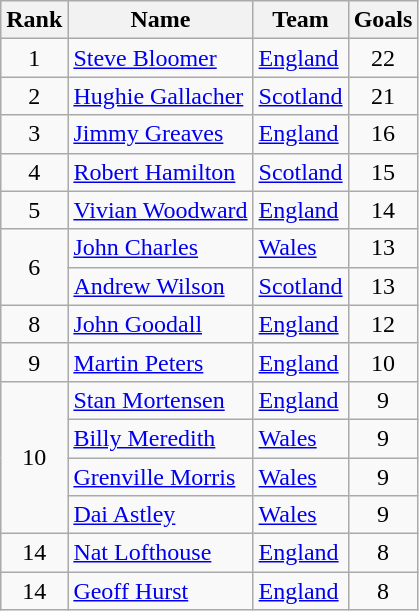<table class="wikitable" style="text-align: center;">
<tr>
<th>Rank</th>
<th>Name</th>
<th>Team</th>
<th>Goals</th>
</tr>
<tr>
<td>1</td>
<td align="left"> <a href='#'>Steve Bloomer</a></td>
<td align="left"><a href='#'>England</a></td>
<td>22</td>
</tr>
<tr>
<td>2</td>
<td align="left"> <a href='#'>Hughie Gallacher</a></td>
<td align="left"><a href='#'>Scotland</a></td>
<td>21</td>
</tr>
<tr>
<td>3</td>
<td align="left"> <a href='#'>Jimmy Greaves</a></td>
<td align="left"><a href='#'>England</a></td>
<td>16</td>
</tr>
<tr>
<td>4</td>
<td align="left"> <a href='#'>Robert Hamilton</a></td>
<td align="left"><a href='#'>Scotland</a></td>
<td>15</td>
</tr>
<tr>
<td>5</td>
<td align="left"> <a href='#'>Vivian Woodward</a></td>
<td align="left"><a href='#'>England</a></td>
<td>14</td>
</tr>
<tr>
<td rowspan="2">6</td>
<td align="left"> <a href='#'>John Charles</a></td>
<td align="left"><a href='#'>Wales</a></td>
<td>13</td>
</tr>
<tr>
<td align="left"> <a href='#'>Andrew Wilson</a></td>
<td align="left"><a href='#'>Scotland</a></td>
<td>13</td>
</tr>
<tr>
<td>8</td>
<td align="left"> <a href='#'>John Goodall</a></td>
<td align="left"><a href='#'>England</a></td>
<td>12</td>
</tr>
<tr>
<td>9</td>
<td align="left"> <a href='#'>Martin Peters</a></td>
<td align="left"><a href='#'>England</a></td>
<td>10</td>
</tr>
<tr>
<td rowspan="4">10</td>
<td align="left"> <a href='#'>Stan Mortensen</a></td>
<td align="left"><a href='#'>England</a></td>
<td>9</td>
</tr>
<tr>
<td align="left"> <a href='#'>Billy Meredith</a></td>
<td align="left"><a href='#'>Wales</a></td>
<td>9</td>
</tr>
<tr>
<td align="left"> <a href='#'>Grenville Morris</a></td>
<td align="left"><a href='#'>Wales</a></td>
<td>9</td>
</tr>
<tr>
<td align="left"> <a href='#'>Dai Astley</a></td>
<td align="left"><a href='#'>Wales</a></td>
<td>9</td>
</tr>
<tr>
<td>14</td>
<td align="left"> <a href='#'>Nat Lofthouse</a></td>
<td align="left"><a href='#'>England</a></td>
<td>8</td>
</tr>
<tr>
<td>14</td>
<td align="left"> <a href='#'>Geoff Hurst</a></td>
<td align="left"><a href='#'>England</a></td>
<td>8</td>
</tr>
</table>
